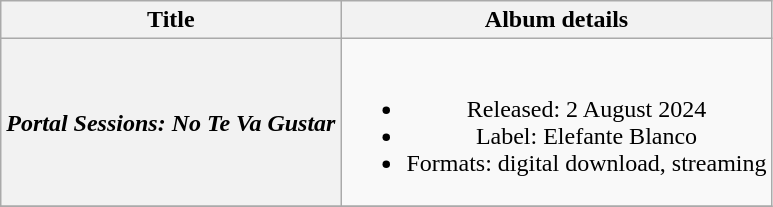<table class="wikitable plainrowheaders" style="text-align:center;">
<tr>
<th scope="col">Title</th>
<th scope="col">Album details</th>
</tr>
<tr>
<th scope="row"><em>Portal Sessions: No Te Va Gustar</em></th>
<td><br><ul><li>Released: 2 August 2024</li><li>Label: Elefante Blanco</li><li>Formats: digital download, streaming</li></ul></td>
</tr>
<tr>
</tr>
</table>
